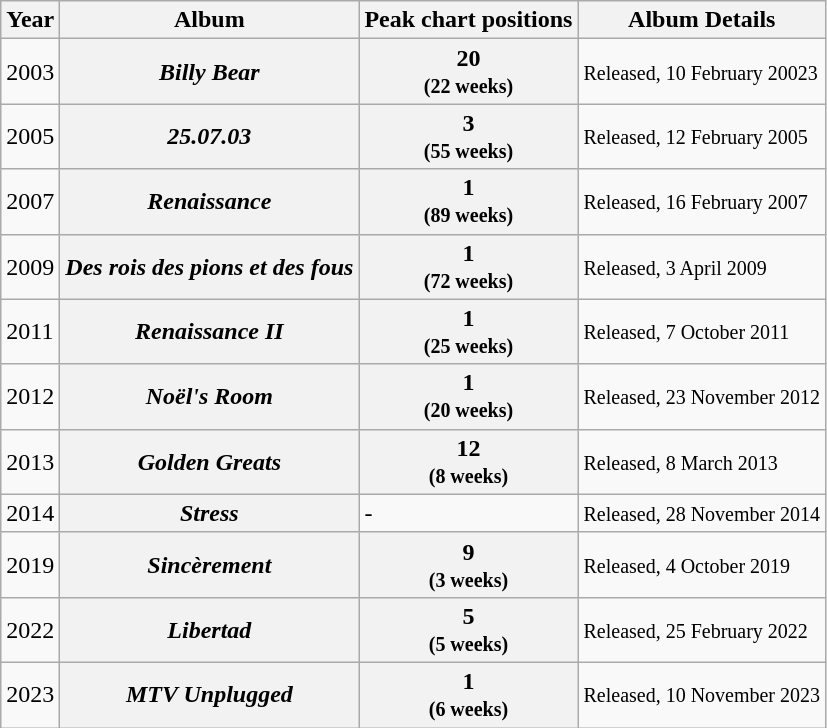<table class="wikitable">
<tr>
<th>Year</th>
<th>Album</th>
<th>Peak chart positions</th>
<th>Album Details</th>
</tr>
<tr>
<td>2003</td>
<th scope="row"><em>Billy Bear</em></th>
<th scope="row">20<br><small>(22 weeks)</small></th>
<td><small>Released, 10 February 20023</small></td>
</tr>
<tr>
<td>2005</td>
<th scope="row"><em>25.07.03</em></th>
<th scope="row">3<br><small>(55 weeks)</small></th>
<td><small>Released, 12 February 2005</small></td>
</tr>
<tr>
<td>2007</td>
<th scope="row"><em>Renaissance</em></th>
<th scope="row">1<br><small>(89 weeks)</small></th>
<td><small>Released, 16 February 2007</small></td>
</tr>
<tr>
<td>2009</td>
<th scope="row"><em>Des rois des pions et des fous</em></th>
<th scope="row">1<br><small>(72 weeks)</small></th>
<td><small>Released, 3 April 2009</small></td>
</tr>
<tr>
<td>2011</td>
<th scope="row"><em>Renaissance II</em></th>
<th scope="row">1<br><small>(25 weeks)</small></th>
<td><small>Released, 7 October 2011</small></td>
</tr>
<tr>
<td>2012</td>
<th scope="row"><em>Noël's Room</em></th>
<th scope="row">1<br><small>(20 weeks)</small></th>
<td><small>Released, 23 November 2012</small></td>
</tr>
<tr>
<td>2013</td>
<th scope="row"><em>Golden Greats</em></th>
<th scope="row">12<br><small>(8 weeks)</small></th>
<td><small>Released, 8 March 2013</small></td>
</tr>
<tr>
<td>2014</td>
<th scope="row"><em>Stress</em></th>
<td>-</td>
<td><small>Released, 28 November 2014</small></td>
</tr>
<tr>
<td>2019</td>
<th scope="row"><em>Sincèrement</em></th>
<th scope="row">9<br><small>(3 weeks)</small></th>
<td><small>Released, 4 October 2019</small></td>
</tr>
<tr>
<td>2022</td>
<th scope="row"><em>Libertad</em></th>
<th scope="row">5<br><small>(5 weeks)</small></th>
<td><small>Released, 25 February 2022</small></td>
</tr>
<tr>
<td>2023</td>
<th scope="row"><em>MTV Unplugged</em></th>
<th scope="row">1<br><small>(6 weeks)</small></th>
<td><small>Released, 10 November 2023</small></td>
</tr>
</table>
